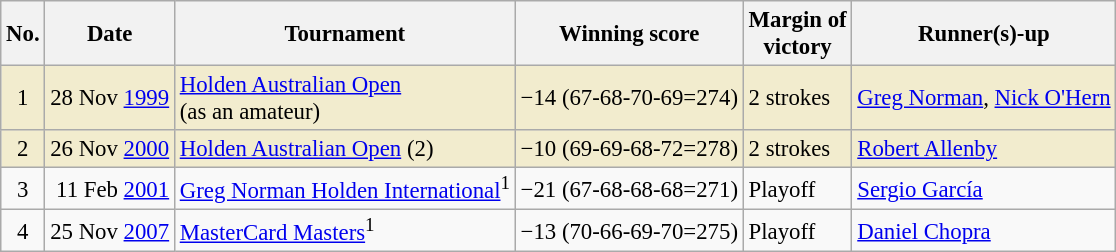<table class="wikitable" style="font-size:95%">
<tr>
<th>No.</th>
<th>Date</th>
<th>Tournament</th>
<th>Winning score</th>
<th>Margin of<br>victory</th>
<th>Runner(s)-up</th>
</tr>
<tr style="background:#f2ecce;">
<td align=center>1</td>
<td align=right>28 Nov <a href='#'>1999</a></td>
<td><a href='#'>Holden Australian Open</a><br>(as an amateur)</td>
<td>−14 (67-68-70-69=274)</td>
<td>2 strokes</td>
<td> <a href='#'>Greg Norman</a>,  <a href='#'>Nick O'Hern</a></td>
</tr>
<tr style="background:#f2ecce;">
<td align=center>2</td>
<td align=right>26 Nov <a href='#'>2000</a></td>
<td><a href='#'>Holden Australian Open</a> (2)</td>
<td>−10 (69-69-68-72=278)</td>
<td>2 strokes</td>
<td> <a href='#'>Robert Allenby</a></td>
</tr>
<tr>
<td align=center>3</td>
<td align=right>11 Feb <a href='#'>2001</a></td>
<td><a href='#'>Greg Norman Holden International</a><sup>1</sup></td>
<td>−21 (67-68-68-68=271)</td>
<td>Playoff</td>
<td> <a href='#'>Sergio García</a></td>
</tr>
<tr>
<td align=center>4</td>
<td align=right>25 Nov <a href='#'>2007</a></td>
<td><a href='#'>MasterCard Masters</a><sup>1</sup></td>
<td>−13 (70-66-69-70=275)</td>
<td>Playoff</td>
<td> <a href='#'>Daniel Chopra</a></td>
</tr>
</table>
